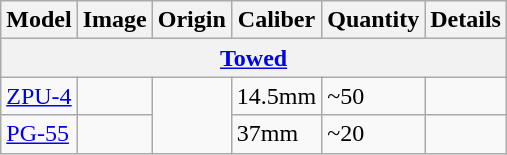<table class="wikitable">
<tr>
<th>Model</th>
<th>Image</th>
<th>Origin</th>
<th>Caliber</th>
<th>Quantity</th>
<th>Details</th>
</tr>
<tr>
<th colspan="6"><a href='#'>Towed</a></th>
</tr>
<tr>
<td><a href='#'>ZPU-4</a></td>
<td></td>
<td rowspan="2"></td>
<td>14.5mm</td>
<td>~50</td>
<td></td>
</tr>
<tr>
<td><a href='#'>PG-55</a></td>
<td></td>
<td>37mm</td>
<td>~20</td>
<td></td>
</tr>
</table>
